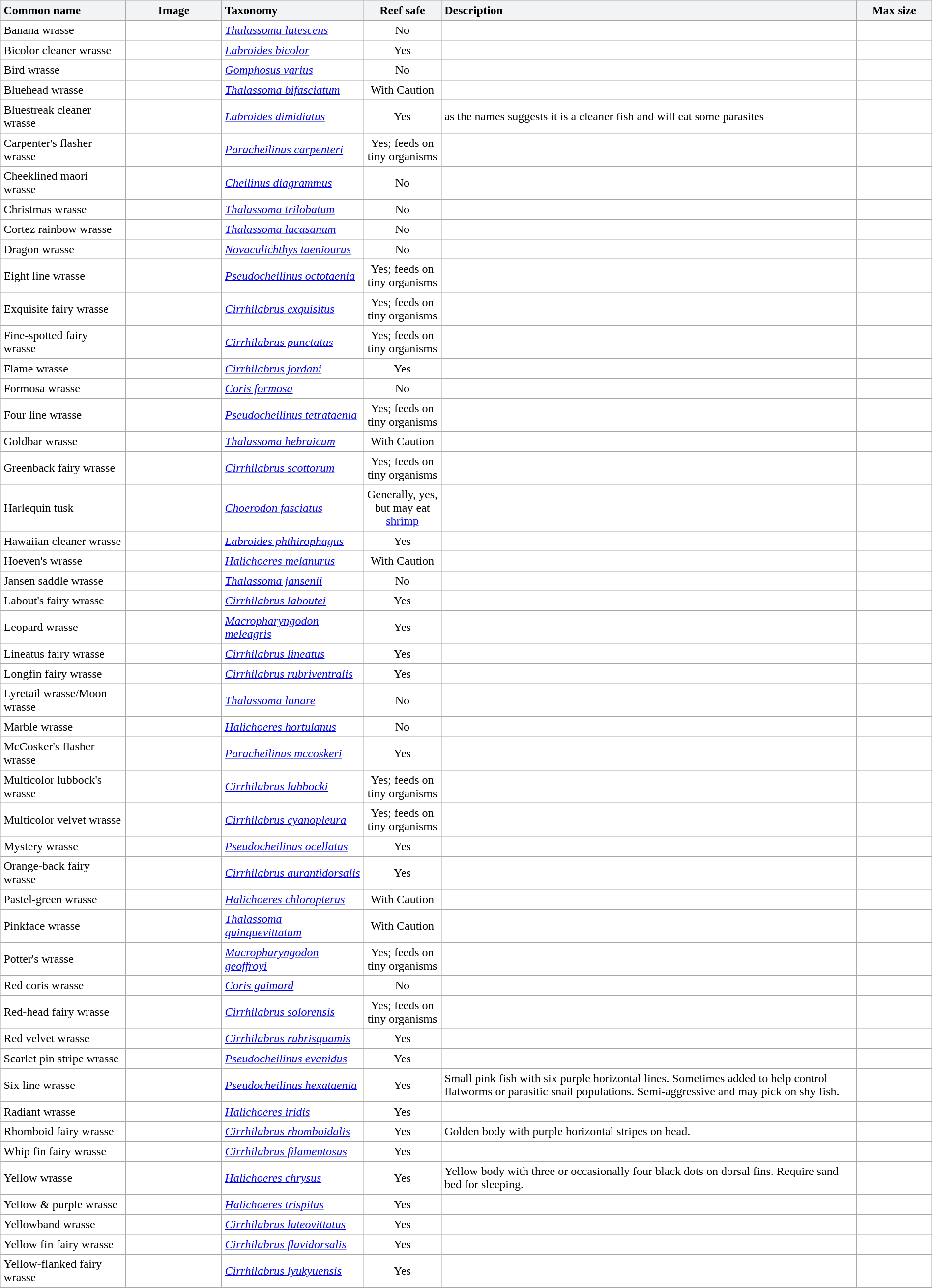<table class="sortable collapsible" cellpadding="4" width="100%" border="1" style="border:1px solid #aaa; border-collapse:collapse">
<tr>
<th align="left" style="background:#F2F3F4" width="170px">Common name</th>
<th style="background:#F2F3F4" width="130px" class="unsortable">Image</th>
<th align="left" style="background:#F2F3F4" width="190px">Taxonomy</th>
<th style="background:#F2F3F4" width="100px">Reef safe</th>
<th align="left" style="background:#F2F3F4" width="610px" class="unsortable">Description</th>
<th style="background:#F2F3F4" width="100px">Max size</th>
</tr>
<tr>
<td>Banana wrasse</td>
<td></td>
<td><em><a href='#'>Thalassoma lutescens</a></em></td>
<td align="center">No</td>
<td></td>
<td align="center"></td>
</tr>
<tr>
<td>Bicolor cleaner wrasse</td>
<td></td>
<td><em><a href='#'>Labroides bicolor</a></em></td>
<td align="center">Yes</td>
<td></td>
<td align="center"></td>
</tr>
<tr>
<td>Bird wrasse</td>
<td></td>
<td><em><a href='#'>Gomphosus varius</a></em></td>
<td align="center">No</td>
<td></td>
<td align="center"></td>
</tr>
<tr>
<td>Bluehead wrasse</td>
<td></td>
<td><em><a href='#'>Thalassoma bifasciatum</a></em></td>
<td align="center">With Caution</td>
<td></td>
<td align="center"></td>
</tr>
<tr>
<td>Bluestreak cleaner wrasse</td>
<td></td>
<td><em><a href='#'>Labroides dimidiatus</a></em></td>
<td align="center">Yes</td>
<td>as the names suggests it is a cleaner fish and will eat some parasites</td>
<td align="center"></td>
</tr>
<tr>
<td>Carpenter's flasher wrasse</td>
<td></td>
<td><em><a href='#'>Paracheilinus carpenteri</a></em></td>
<td align="center">Yes; feeds on tiny organisms</td>
<td></td>
<td align="center"></td>
</tr>
<tr>
<td>Cheeklined maori wrasse</td>
<td></td>
<td><em><a href='#'>Cheilinus diagrammus</a></em></td>
<td align="center">No</td>
<td></td>
<td align="center"></td>
</tr>
<tr>
<td>Christmas wrasse</td>
<td></td>
<td><em><a href='#'>Thalassoma trilobatum</a></em></td>
<td align="center">No</td>
<td></td>
<td align="center"></td>
</tr>
<tr>
<td>Cortez rainbow wrasse</td>
<td></td>
<td><em><a href='#'>Thalassoma lucasanum</a></em></td>
<td align="center">No</td>
<td></td>
<td align="center"></td>
</tr>
<tr>
<td>Dragon wrasse</td>
<td></td>
<td><em><a href='#'>Novaculichthys taeniourus</a></em></td>
<td align="center">No</td>
<td></td>
<td align="center"></td>
</tr>
<tr>
<td>Eight line wrasse</td>
<td></td>
<td><em><a href='#'>Pseudocheilinus octotaenia</a></em></td>
<td align="center">Yes; feeds on tiny organisms</td>
<td></td>
<td></td>
</tr>
<tr>
<td>Exquisite fairy wrasse</td>
<td></td>
<td><em><a href='#'>Cirrhilabrus exquisitus</a></em></td>
<td align="center">Yes; feeds on tiny organisms</td>
<td></td>
<td align="center"></td>
</tr>
<tr>
<td>Fine-spotted fairy wrasse</td>
<td></td>
<td><em><a href='#'>Cirrhilabrus punctatus</a></em></td>
<td align="center">Yes; feeds on tiny organisms</td>
<td></td>
<td align="center"></td>
</tr>
<tr>
<td>Flame wrasse</td>
<td></td>
<td><em><a href='#'>Cirrhilabrus jordani</a></em></td>
<td align="center">Yes</td>
<td></td>
<td align="center"></td>
</tr>
<tr>
<td>Formosa wrasse</td>
<td></td>
<td><em><a href='#'>Coris formosa</a></em></td>
<td align="center">No</td>
<td></td>
<td align="center"></td>
</tr>
<tr>
<td>Four line wrasse</td>
<td></td>
<td><em><a href='#'>Pseudocheilinus tetrataenia</a></em></td>
<td align="center">Yes; feeds on tiny organisms</td>
<td></td>
<td></td>
</tr>
<tr>
<td>Goldbar wrasse</td>
<td></td>
<td><em><a href='#'>Thalassoma hebraicum</a></em></td>
<td align="center">With Caution</td>
<td></td>
<td align="center"></td>
</tr>
<tr>
<td>Greenback fairy wrasse</td>
<td></td>
<td><em><a href='#'>Cirrhilabrus scottorum</a></em></td>
<td align="center">Yes; feeds on tiny organisms</td>
<td></td>
<td align="center"></td>
</tr>
<tr>
<td>Harlequin tusk</td>
<td></td>
<td><em><a href='#'>Choerodon fasciatus</a></em></td>
<td align="center">Generally, yes, but may eat <a href='#'>shrimp</a></td>
<td></td>
<td></td>
</tr>
<tr>
<td>Hawaiian cleaner wrasse</td>
<td></td>
<td><em><a href='#'>Labroides phthirophagus</a></em></td>
<td align="center">Yes</td>
<td></td>
<td align="center"></td>
</tr>
<tr>
<td>Hoeven's wrasse</td>
<td></td>
<td><em><a href='#'>Halichoeres melanurus</a></em></td>
<td align="center">With Caution</td>
<td></td>
<td align="center"></td>
</tr>
<tr Humphead wrasse  >
<td>Jansen saddle wrasse</td>
<td></td>
<td><em><a href='#'>Thalassoma jansenii</a></em></td>
<td align="center">No</td>
<td></td>
<td align="center"></td>
</tr>
<tr>
<td>Labout's fairy wrasse</td>
<td></td>
<td><em><a href='#'>Cirrhilabrus laboutei</a></em></td>
<td align="center">Yes</td>
<td></td>
<td align="center"></td>
</tr>
<tr>
<td>Leopard wrasse</td>
<td></td>
<td><em><a href='#'>Macropharyngodon meleagris</a></em></td>
<td align="center">Yes</td>
<td></td>
<td align="center"></td>
</tr>
<tr>
<td>Lineatus fairy wrasse</td>
<td></td>
<td><em><a href='#'>Cirrhilabrus lineatus</a></em></td>
<td align="center">Yes</td>
<td></td>
<td align="center"></td>
</tr>
<tr>
<td>Longfin fairy wrasse</td>
<td></td>
<td><em><a href='#'>Cirrhilabrus rubriventralis</a></em></td>
<td align="center">Yes</td>
<td></td>
<td align="center"></td>
</tr>
<tr>
<td>Lyretail wrasse/Moon wrasse</td>
<td></td>
<td><em><a href='#'>Thalassoma lunare</a></em></td>
<td align="center">No</td>
<td></td>
<td align="center"></td>
</tr>
<tr>
<td>Marble wrasse</td>
<td></td>
<td><em><a href='#'>Halichoeres hortulanus</a></em></td>
<td align="center">No</td>
<td></td>
<td align="center"></td>
</tr>
<tr>
<td>McCosker's flasher wrasse</td>
<td></td>
<td><em><a href='#'>Paracheilinus mccoskeri</a></em></td>
<td align="center">Yes</td>
<td></td>
<td align="center"></td>
</tr>
<tr>
<td>Multicolor lubbock's wrasse</td>
<td></td>
<td><em><a href='#'>Cirrhilabrus lubbocki</a></em></td>
<td align="center">Yes; feeds on tiny organisms</td>
<td></td>
<td align="center"></td>
</tr>
<tr>
<td>Multicolor velvet wrasse</td>
<td></td>
<td><em><a href='#'>Cirrhilabrus cyanopleura</a></em></td>
<td align="center">Yes; feeds on tiny organisms</td>
<td></td>
<td></td>
</tr>
<tr>
<td>Mystery wrasse</td>
<td></td>
<td><em><a href='#'>Pseudocheilinus ocellatus</a></em></td>
<td align="center">Yes</td>
<td></td>
<td></td>
</tr>
<tr>
<td>Orange-back fairy wrasse</td>
<td></td>
<td><em><a href='#'>Cirrhilabrus aurantidorsalis</a></em></td>
<td align="center">Yes</td>
<td></td>
<td align="center"></td>
</tr>
<tr>
<td>Pastel-green wrasse</td>
<td></td>
<td><em><a href='#'>Halichoeres chloropterus</a></em></td>
<td align="center">With Caution</td>
<td></td>
<td align="center"></td>
</tr>
<tr>
<td>Pinkface wrasse</td>
<td></td>
<td><em><a href='#'>Thalassoma quinquevittatum</a></em></td>
<td align="center">With Caution</td>
<td></td>
<td align="center"></td>
</tr>
<tr>
<td>Potter's wrasse</td>
<td></td>
<td><em><a href='#'>Macropharyngodon geoffroyi</a></em></td>
<td align="center">Yes; feeds on tiny organisms</td>
<td></td>
<td></td>
</tr>
<tr>
<td>Red coris wrasse</td>
<td></td>
<td><em><a href='#'>Coris gaimard</a></em></td>
<td align="center">No</td>
<td></td>
<td align="center"></td>
</tr>
<tr>
<td>Red-head fairy wrasse</td>
<td></td>
<td><em><a href='#'>Cirrhilabrus solorensis</a></em></td>
<td align="center">Yes; feeds on tiny organisms</td>
<td></td>
<td align="center"></td>
</tr>
<tr>
<td>Red velvet wrasse</td>
<td></td>
<td><em><a href='#'>Cirrhilabrus rubrisquamis</a></em></td>
<td align="center">Yes</td>
<td></td>
<td align="center"></td>
</tr>
<tr>
<td>Scarlet pin stripe wrasse</td>
<td></td>
<td><em><a href='#'>Pseudocheilinus evanidus</a></em></td>
<td align="center">Yes</td>
<td></td>
<td align="center"></td>
</tr>
<tr>
<td>Six line wrasse</td>
<td></td>
<td><em><a href='#'>Pseudocheilinus hexataenia</a></em></td>
<td align="center">Yes</td>
<td>Small pink fish with six purple horizontal lines. Sometimes added to help control flatworms or parasitic snail populations. Semi-aggressive and may pick on shy fish.</td>
<td align="center"></td>
</tr>
<tr>
<td>Radiant wrasse</td>
<td></td>
<td><em><a href='#'>Halichoeres iridis</a></em></td>
<td align="center">Yes</td>
<td></td>
<td align="center"></td>
</tr>
<tr>
<td>Rhomboid fairy wrasse</td>
<td></td>
<td><em><a href='#'>Cirrhilabrus rhomboidalis</a></em></td>
<td align="center">Yes</td>
<td>Golden body with purple horizontal stripes on head.</td>
<td align="center"></td>
</tr>
<tr>
<td>Whip fin fairy wrasse</td>
<td></td>
<td><em><a href='#'>Cirrhilabrus filamentosus</a></em></td>
<td align="center">Yes</td>
<td></td>
<td align="center"></td>
</tr>
<tr>
<td>Yellow wrasse</td>
<td></td>
<td><em><a href='#'>Halichoeres chrysus</a></em></td>
<td align="center">Yes</td>
<td>Yellow body with three or occasionally four black dots on dorsal fins. Require sand bed for sleeping.</td>
<td align="center"></td>
</tr>
<tr>
<td>Yellow & purple wrasse</td>
<td></td>
<td><em><a href='#'>Halichoeres trispilus</a></em></td>
<td align="center">Yes</td>
<td></td>
<td align="center"></td>
</tr>
<tr>
<td>Yellowband wrasse</td>
<td></td>
<td><em><a href='#'>Cirrhilabrus luteovittatus</a></em></td>
<td align="center">Yes</td>
<td></td>
<td align="center"></td>
</tr>
<tr>
<td>Yellow fin fairy wrasse</td>
<td></td>
<td><em><a href='#'>Cirrhilabrus flavidorsalis</a></em></td>
<td align="center">Yes</td>
<td></td>
<td align="center"></td>
</tr>
<tr>
<td>Yellow-flanked fairy wrasse</td>
<td></td>
<td><em><a href='#'>Cirrhilabrus lyukyuensis</a></em></td>
<td align="center">Yes</td>
<td></td>
<td align="center"></td>
</tr>
</table>
